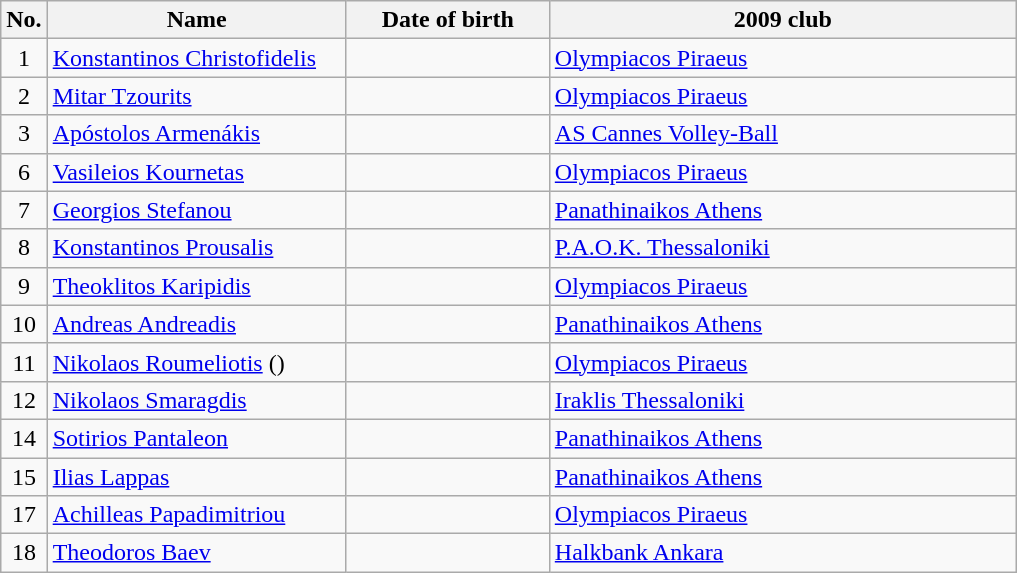<table class="wikitable sortable" style="font-size:100%; text-align:center;">
<tr>
<th>No.</th>
<th style="width:12em">Name</th>
<th style="width:8em">Date of birth</th>
<th style="width:19em">2009 club</th>
</tr>
<tr>
<td>1</td>
<td align=left><a href='#'>Konstantinos Christofidelis</a></td>
<td align=right></td>
<td align=left> <a href='#'>Olympiacos Piraeus</a></td>
</tr>
<tr>
<td>2</td>
<td align=left><a href='#'>Mitar Tzourits</a></td>
<td align=right></td>
<td align=left> <a href='#'>Olympiacos Piraeus</a></td>
</tr>
<tr>
<td>3</td>
<td align=left><a href='#'>Apóstolos Armenákis</a></td>
<td align=right></td>
<td align=left> <a href='#'>AS Cannes Volley-Ball</a></td>
</tr>
<tr>
<td>6</td>
<td align=left><a href='#'>Vasileios Kournetas</a></td>
<td align=right></td>
<td align=left> <a href='#'>Olympiacos Piraeus</a></td>
</tr>
<tr>
<td>7</td>
<td align=left><a href='#'>Georgios Stefanou</a></td>
<td align=right></td>
<td align=left> <a href='#'>Panathinaikos Athens</a></td>
</tr>
<tr>
<td>8</td>
<td align=left><a href='#'>Konstantinos Prousalis</a></td>
<td align=right></td>
<td align=left> <a href='#'>P.A.O.K. Thessaloniki</a></td>
</tr>
<tr>
<td>9</td>
<td align=left><a href='#'>Theoklitos Karipidis</a></td>
<td align=right></td>
<td align=left> <a href='#'>Olympiacos Piraeus</a></td>
</tr>
<tr>
<td>10</td>
<td align=left><a href='#'>Andreas Andreadis</a></td>
<td align=right></td>
<td align=left> <a href='#'>Panathinaikos Athens</a></td>
</tr>
<tr>
<td>11</td>
<td align=left><a href='#'>Nikolaos Roumeliotis</a> ()</td>
<td align=right></td>
<td align=left> <a href='#'>Olympiacos Piraeus</a></td>
</tr>
<tr>
<td>12</td>
<td align=left><a href='#'>Nikolaos Smaragdis</a></td>
<td align=right></td>
<td align=left> <a href='#'>Iraklis Thessaloniki</a></td>
</tr>
<tr>
<td>14</td>
<td align=left><a href='#'>Sotirios Pantaleon</a></td>
<td align=right></td>
<td align=left> <a href='#'>Panathinaikos Athens</a></td>
</tr>
<tr>
<td>15</td>
<td align=left><a href='#'>Ilias Lappas</a></td>
<td align=right></td>
<td align=left> <a href='#'>Panathinaikos Athens</a></td>
</tr>
<tr>
<td>17</td>
<td align=left><a href='#'>Achilleas Papadimitriou</a></td>
<td align=right></td>
<td align=left> <a href='#'>Olympiacos Piraeus</a></td>
</tr>
<tr>
<td>18</td>
<td align=left><a href='#'>Theodoros Baev</a></td>
<td align=right></td>
<td align=left> <a href='#'>Halkbank Ankara</a></td>
</tr>
</table>
